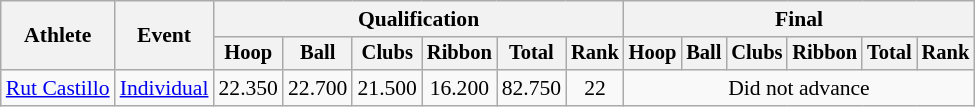<table class=wikitable style="font-size:90%">
<tr>
<th rowspan=2>Athlete</th>
<th rowspan=2>Event</th>
<th colspan=6>Qualification</th>
<th colspan=6>Final</th>
</tr>
<tr style="font-size:95%">
<th>Hoop</th>
<th>Ball</th>
<th>Clubs</th>
<th>Ribbon</th>
<th>Total</th>
<th>Rank</th>
<th>Hoop</th>
<th>Ball</th>
<th>Clubs</th>
<th>Ribbon</th>
<th>Total</th>
<th>Rank</th>
</tr>
<tr align=center>
<td align=left><a href='#'>Rut Castillo</a></td>
<td align=left><a href='#'>Individual</a></td>
<td>22.350</td>
<td>22.700</td>
<td>21.500</td>
<td>16.200</td>
<td>82.750</td>
<td>22</td>
<td colspan="6">Did not advance</td>
</tr>
</table>
